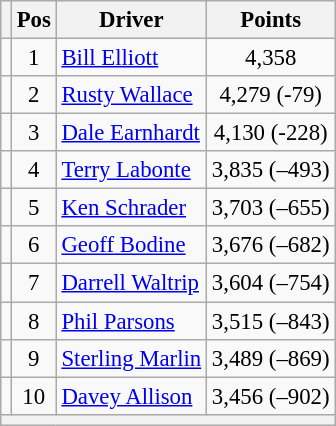<table class="wikitable" style="font-size: 95%;">
<tr>
<th></th>
<th>Pos</th>
<th>Driver</th>
<th>Points</th>
</tr>
<tr>
<td align="left"></td>
<td style="text-align:center;">1</td>
<td><a href='#'>Bill Elliott</a></td>
<td style="text-align:center;">4,358</td>
</tr>
<tr>
<td align="left"></td>
<td style="text-align:center;">2</td>
<td><a href='#'>Rusty Wallace</a></td>
<td style="text-align:center;">4,279 (-79)</td>
</tr>
<tr>
<td align="left"></td>
<td style="text-align:center;">3</td>
<td><a href='#'>Dale Earnhardt</a></td>
<td style="text-align:center;">4,130 (-228)</td>
</tr>
<tr>
<td align="left"></td>
<td style="text-align:center;">4</td>
<td><a href='#'>Terry Labonte</a></td>
<td style="text-align:center;">3,835 (–493)</td>
</tr>
<tr>
<td align="left"></td>
<td style="text-align:center;">5</td>
<td><a href='#'>Ken Schrader</a></td>
<td style="text-align:center;">3,703 (–655)</td>
</tr>
<tr>
<td align="left"></td>
<td style="text-align:center;">6</td>
<td><a href='#'>Geoff Bodine</a></td>
<td style="text-align:center;">3,676 (–682)</td>
</tr>
<tr>
<td align="left"></td>
<td style="text-align:center;">7</td>
<td><a href='#'>Darrell Waltrip</a></td>
<td style="text-align:center;">3,604 (–754)</td>
</tr>
<tr>
<td align="left"></td>
<td style="text-align:center;">8</td>
<td><a href='#'>Phil Parsons</a></td>
<td style="text-align:center;">3,515 (–843)</td>
</tr>
<tr>
<td align="left"></td>
<td style="text-align:center;">9</td>
<td><a href='#'>Sterling Marlin</a></td>
<td style="text-align:center;">3,489 (–869)</td>
</tr>
<tr>
<td align="left"></td>
<td style="text-align:center;">10</td>
<td><a href='#'>Davey Allison</a></td>
<td style="text-align:center;">3,456 (–902)</td>
</tr>
<tr class="sortbottom">
<th colspan="9"></th>
</tr>
</table>
